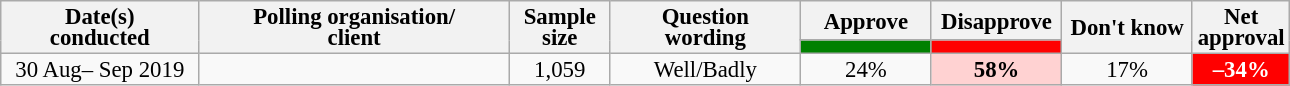<table class="wikitable collapsible sortable" style="text-align:center;font-size:95%;line-height:14px;">
<tr>
<th style="width:125px;" rowspan="2">Date(s)<br>conducted</th>
<th style="width:200px;" rowspan="2">Polling organisation/<br>client</th>
<th style="width:60px;" rowspan="2">Sample size</th>
<th style="width:120px;" rowspan="2">Question<br>wording</th>
<th class="unsortable" style="width:80px;">Approve</th>
<th class="unsortable" style="width:80px;">Disapprove</th>
<th class="unsortable" style="width:80px;" rowspan="2">Don't know</th>
<th class="unsortable" style="width:20px;" rowspan="2">Net approval</th>
</tr>
<tr>
<th class="unsortable" style="color:inherit;background:green;width:60px;"></th>
<th class="unsortable" style="color:inherit;background:red;width:60px;"></th>
</tr>
<tr>
<td>30 Aug– Sep 2019</td>
<td></td>
<td>1,059</td>
<td>Well/Badly</td>
<td>24%</td>
<td style="background:#FFD2D2"><strong>58%</strong></td>
<td>17%</td>
<td style="background:red;color:white;"><strong>–34%</strong></td>
</tr>
</table>
